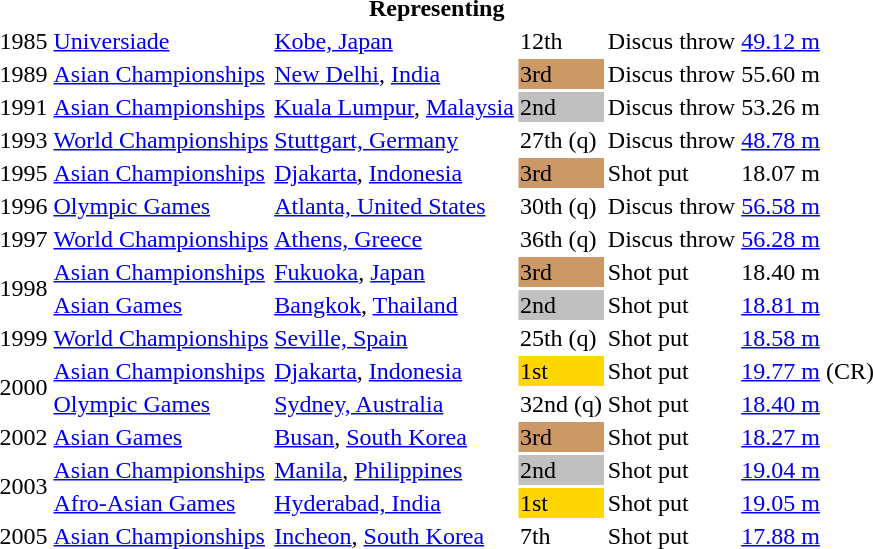<table>
<tr>
<th colspan="6">Representing </th>
</tr>
<tr>
<td>1985</td>
<td><a href='#'>Universiade</a></td>
<td><a href='#'>Kobe, Japan</a></td>
<td>12th</td>
<td>Discus throw</td>
<td><a href='#'>49.12 m</a></td>
</tr>
<tr>
<td>1989</td>
<td><a href='#'>Asian Championships</a></td>
<td><a href='#'>New Delhi</a>, <a href='#'>India</a></td>
<td bgcolor="cc9966">3rd</td>
<td>Discus throw</td>
<td>55.60 m</td>
</tr>
<tr>
<td>1991</td>
<td><a href='#'>Asian Championships</a></td>
<td><a href='#'>Kuala Lumpur</a>, <a href='#'>Malaysia</a></td>
<td bgcolor="silver">2nd</td>
<td>Discus throw</td>
<td>53.26 m</td>
</tr>
<tr>
<td>1993</td>
<td><a href='#'>World Championships</a></td>
<td><a href='#'>Stuttgart, Germany</a></td>
<td>27th (q)</td>
<td>Discus throw</td>
<td><a href='#'>48.78 m</a></td>
</tr>
<tr>
<td>1995</td>
<td><a href='#'>Asian Championships</a></td>
<td><a href='#'>Djakarta</a>, <a href='#'>Indonesia</a></td>
<td bgcolor="cc9966">3rd</td>
<td>Shot put</td>
<td>18.07 m</td>
</tr>
<tr>
<td>1996</td>
<td><a href='#'>Olympic Games</a></td>
<td><a href='#'>Atlanta, United States</a></td>
<td>30th (q)</td>
<td>Discus throw</td>
<td><a href='#'>56.58 m</a></td>
</tr>
<tr>
<td>1997</td>
<td><a href='#'>World Championships</a></td>
<td><a href='#'>Athens, Greece</a></td>
<td>36th (q)</td>
<td>Discus throw</td>
<td><a href='#'>56.28 m</a></td>
</tr>
<tr>
<td rowspan=2>1998</td>
<td><a href='#'>Asian Championships</a></td>
<td><a href='#'>Fukuoka</a>, <a href='#'>Japan</a></td>
<td bgcolor="cc9966">3rd</td>
<td>Shot put</td>
<td>18.40 m</td>
</tr>
<tr>
<td><a href='#'>Asian Games</a></td>
<td><a href='#'>Bangkok</a>, <a href='#'>Thailand</a></td>
<td bgcolor="silver">2nd</td>
<td>Shot put</td>
<td><a href='#'>18.81 m</a></td>
</tr>
<tr>
<td>1999</td>
<td><a href='#'>World Championships</a></td>
<td><a href='#'>Seville, Spain</a></td>
<td>25th (q)</td>
<td>Shot put</td>
<td><a href='#'>18.58 m</a></td>
</tr>
<tr>
<td rowspan=2>2000</td>
<td><a href='#'>Asian Championships</a></td>
<td><a href='#'>Djakarta</a>, <a href='#'>Indonesia</a></td>
<td bgcolor="gold">1st</td>
<td>Shot put</td>
<td><a href='#'>19.77 m</a> (CR)</td>
</tr>
<tr>
<td><a href='#'>Olympic Games</a></td>
<td><a href='#'>Sydney, Australia</a></td>
<td>32nd (q)</td>
<td>Shot put</td>
<td><a href='#'>18.40 m</a></td>
</tr>
<tr>
<td>2002</td>
<td><a href='#'>Asian Games</a></td>
<td><a href='#'>Busan</a>, <a href='#'>South Korea</a></td>
<td bgcolor="cc9966">3rd</td>
<td>Shot put</td>
<td><a href='#'>18.27 m</a></td>
</tr>
<tr>
<td rowspan=2>2003</td>
<td><a href='#'>Asian Championships</a></td>
<td><a href='#'>Manila</a>, <a href='#'>Philippines</a></td>
<td bgcolor="silver">2nd</td>
<td>Shot put</td>
<td><a href='#'>19.04 m</a></td>
</tr>
<tr>
<td><a href='#'>Afro-Asian Games</a></td>
<td><a href='#'>Hyderabad, India</a></td>
<td bgcolor=gold>1st</td>
<td>Shot put</td>
<td><a href='#'>19.05 m</a></td>
</tr>
<tr>
<td>2005</td>
<td><a href='#'>Asian Championships</a></td>
<td><a href='#'>Incheon</a>, <a href='#'>South Korea</a></td>
<td>7th</td>
<td>Shot put</td>
<td><a href='#'>17.88 m</a></td>
</tr>
</table>
